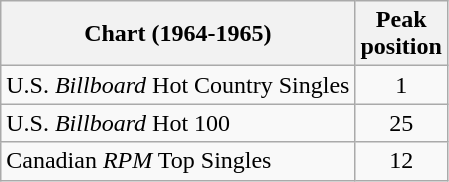<table class="wikitable sortable">
<tr>
<th align="left">Chart (1964-1965)</th>
<th align="center">Peak<br>position</th>
</tr>
<tr>
<td align="left">U.S. <em>Billboard</em> Hot Country Singles</td>
<td align="center">1</td>
</tr>
<tr>
<td align="left">U.S. <em>Billboard</em> Hot 100</td>
<td align="center">25</td>
</tr>
<tr>
<td align="left">Canadian <em>RPM</em> Top Singles</td>
<td align="center">12</td>
</tr>
</table>
